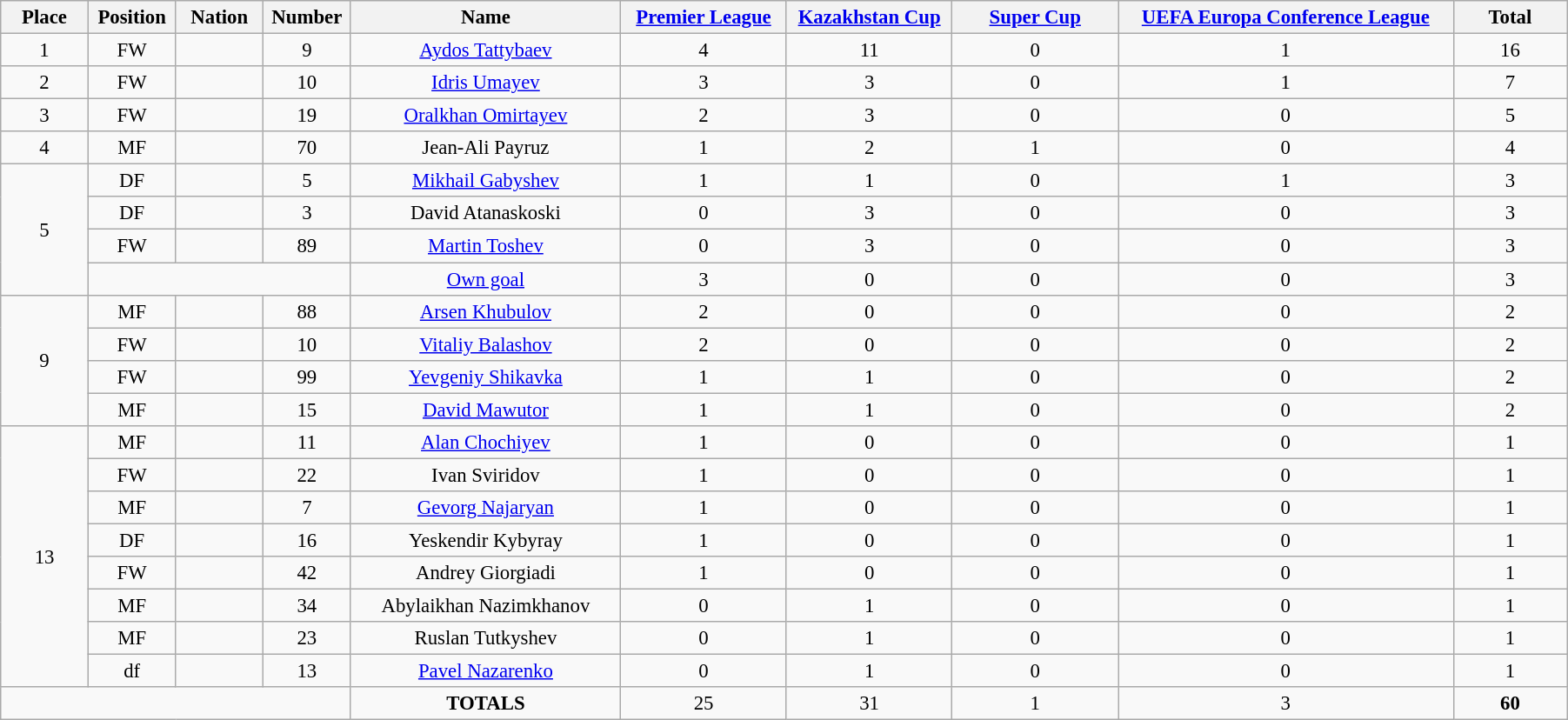<table class="wikitable" style="font-size: 95%; text-align: center;">
<tr>
<th width=60>Place</th>
<th width=60>Position</th>
<th width=60>Nation</th>
<th width=60>Number</th>
<th width=200>Name</th>
<th width=120><a href='#'>Premier League</a></th>
<th width=120><a href='#'>Kazakhstan Cup</a></th>
<th width=120><a href='#'>Super Cup</a></th>
<th width=250><a href='#'>UEFA Europa Conference League</a></th>
<th width=80>Total</th>
</tr>
<tr>
<td>1</td>
<td>FW</td>
<td></td>
<td>9</td>
<td><a href='#'>Aydos Tattybaev</a></td>
<td>4</td>
<td>11</td>
<td>0</td>
<td>1</td>
<td>16</td>
</tr>
<tr>
<td>2</td>
<td>FW</td>
<td></td>
<td>10</td>
<td><a href='#'>Idris Umayev</a></td>
<td>3</td>
<td>3</td>
<td>0</td>
<td>1</td>
<td>7</td>
</tr>
<tr>
<td>3</td>
<td>FW</td>
<td></td>
<td>19</td>
<td><a href='#'>Oralkhan Omirtayev</a></td>
<td>2</td>
<td>3</td>
<td>0</td>
<td>0</td>
<td>5</td>
</tr>
<tr>
<td>4</td>
<td>MF</td>
<td></td>
<td>70</td>
<td>Jean-Ali Payruz</td>
<td>1</td>
<td>2</td>
<td>1</td>
<td>0</td>
<td>4</td>
</tr>
<tr>
<td rowspan="4">5</td>
<td>DF</td>
<td></td>
<td>5</td>
<td><a href='#'>Mikhail Gabyshev</a></td>
<td>1</td>
<td>1</td>
<td>0</td>
<td>1</td>
<td>3</td>
</tr>
<tr>
<td>DF</td>
<td></td>
<td>3</td>
<td>David Atanaskoski</td>
<td>0</td>
<td>3</td>
<td>0</td>
<td>0</td>
<td>3</td>
</tr>
<tr>
<td>FW</td>
<td></td>
<td>89</td>
<td><a href='#'>Martin Toshev</a></td>
<td>0</td>
<td>3</td>
<td>0</td>
<td>0</td>
<td>3</td>
</tr>
<tr>
<td colspan="3"></td>
<td><a href='#'>Own goal</a></td>
<td>3</td>
<td>0</td>
<td>0</td>
<td>0</td>
<td>3</td>
</tr>
<tr>
<td rowspan="4">9</td>
<td>MF</td>
<td></td>
<td>88</td>
<td><a href='#'>Arsen Khubulov</a></td>
<td>2</td>
<td>0</td>
<td>0</td>
<td>0</td>
<td>2</td>
</tr>
<tr>
<td>FW</td>
<td></td>
<td>10</td>
<td><a href='#'>Vitaliy Balashov</a></td>
<td>2</td>
<td>0</td>
<td>0</td>
<td>0</td>
<td>2</td>
</tr>
<tr>
<td>FW</td>
<td></td>
<td>99</td>
<td><a href='#'>Yevgeniy Shikavka</a></td>
<td>1</td>
<td>1</td>
<td>0</td>
<td>0</td>
<td>2</td>
</tr>
<tr>
<td>MF</td>
<td></td>
<td>15</td>
<td><a href='#'>David Mawutor</a></td>
<td>1</td>
<td>1</td>
<td>0</td>
<td>0</td>
<td>2</td>
</tr>
<tr>
<td rowspan="8">13</td>
<td>MF</td>
<td></td>
<td>11</td>
<td><a href='#'>Alan Chochiyev</a></td>
<td>1</td>
<td>0</td>
<td>0</td>
<td>0</td>
<td>1</td>
</tr>
<tr>
<td>FW</td>
<td></td>
<td>22</td>
<td>Ivan Sviridov</td>
<td>1</td>
<td>0</td>
<td>0</td>
<td>0</td>
<td>1</td>
</tr>
<tr>
<td>MF</td>
<td></td>
<td>7</td>
<td><a href='#'>Gevorg Najaryan</a></td>
<td>1</td>
<td>0</td>
<td>0</td>
<td>0</td>
<td>1</td>
</tr>
<tr>
<td>DF</td>
<td></td>
<td>16</td>
<td>Yeskendir Kybyray</td>
<td>1</td>
<td>0</td>
<td>0</td>
<td>0</td>
<td>1</td>
</tr>
<tr>
<td>FW</td>
<td></td>
<td>42</td>
<td>Andrey Giorgiadi</td>
<td>1</td>
<td>0</td>
<td>0</td>
<td>0</td>
<td>1</td>
</tr>
<tr>
<td>MF</td>
<td></td>
<td>34</td>
<td>Abylaikhan Nazimkhanov</td>
<td>0</td>
<td>1</td>
<td>0</td>
<td>0</td>
<td>1</td>
</tr>
<tr>
<td>MF</td>
<td></td>
<td>23</td>
<td>Ruslan Tutkyshev</td>
<td>0</td>
<td>1</td>
<td>0</td>
<td>0</td>
<td>1</td>
</tr>
<tr>
<td>df</td>
<td></td>
<td>13</td>
<td><a href='#'>Pavel Nazarenko</a></td>
<td>0</td>
<td>1</td>
<td>0</td>
<td>0</td>
<td>1</td>
</tr>
<tr>
<td colspan="4"></td>
<td><strong>TOTALS</strong></td>
<td>25</td>
<td>31</td>
<td>1</td>
<td>3</td>
<td><strong>60</strong></td>
</tr>
</table>
